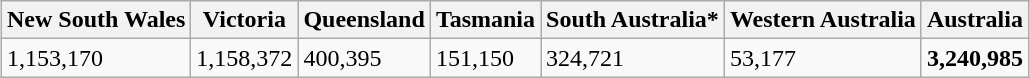<table class="wikitable" style="margin: 1em auto 1em auto">
<tr>
<th>New South Wales</th>
<th>Victoria</th>
<th>Queensland</th>
<th>Tasmania</th>
<th>South Australia*</th>
<th>Western Australia</th>
<th><strong>Australia</strong></th>
</tr>
<tr>
<td>1,153,170</td>
<td>1,158,372</td>
<td>400,395</td>
<td>151,150</td>
<td>324,721</td>
<td>53,177</td>
<td><strong>3,240,985</strong></td>
</tr>
</table>
